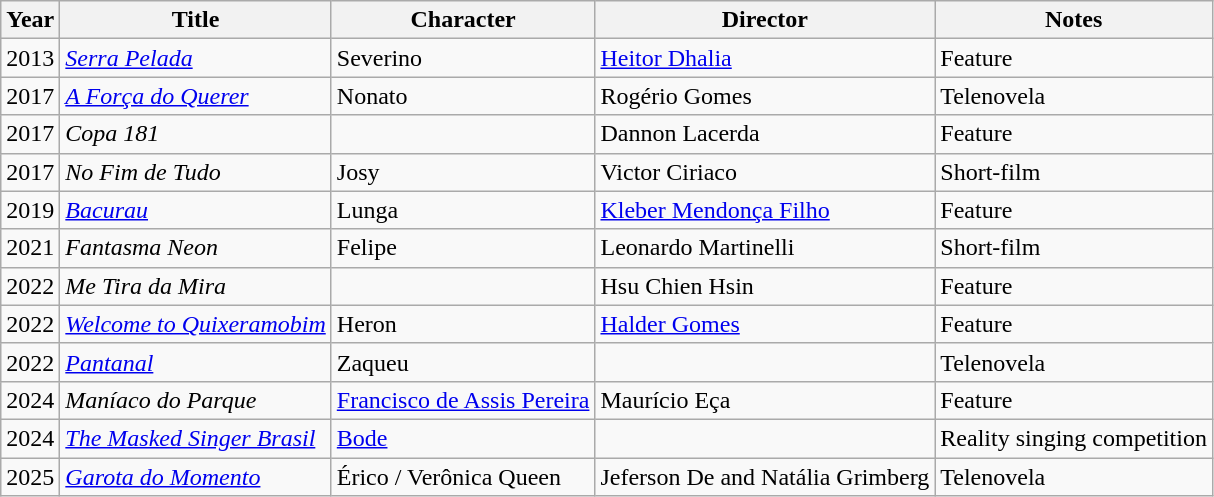<table class="wikitable">
<tr>
<th>Year</th>
<th>Title</th>
<th>Character</th>
<th>Director</th>
<th>Notes</th>
</tr>
<tr>
<td>2013</td>
<td><em><a href='#'>Serra Pelada</a></em></td>
<td>Severino</td>
<td><a href='#'>Heitor Dhalia</a></td>
<td>Feature</td>
</tr>
<tr>
<td>2017</td>
<td><em><a href='#'>A Força do Querer</a></em></td>
<td>Nonato</td>
<td>Rogério Gomes</td>
<td>Telenovela</td>
</tr>
<tr>
<td>2017</td>
<td><em>Copa 181</em></td>
<td></td>
<td>Dannon Lacerda</td>
<td>Feature</td>
</tr>
<tr>
<td>2017</td>
<td><em>No Fim de Tudo </em></td>
<td>Josy</td>
<td>Victor Ciriaco</td>
<td>Short-film</td>
</tr>
<tr>
<td>2019</td>
<td><em><a href='#'>Bacurau</a></em></td>
<td>Lunga</td>
<td><a href='#'>Kleber Mendonça Filho</a></td>
<td>Feature</td>
</tr>
<tr>
<td>2021</td>
<td><em>Fantasma Neon</em></td>
<td>Felipe</td>
<td>Leonardo Martinelli</td>
<td>Short-film</td>
</tr>
<tr>
<td>2022</td>
<td><em>Me Tira da Mira</em></td>
<td></td>
<td>Hsu Chien Hsin</td>
<td>Feature</td>
</tr>
<tr>
<td>2022</td>
<td><em><a href='#'>Welcome to Quixeramobim</a></em></td>
<td>Heron</td>
<td><a href='#'>Halder Gomes</a></td>
<td>Feature</td>
</tr>
<tr>
<td>2022</td>
<td><em><a href='#'>Pantanal</a></em></td>
<td>Zaqueu</td>
<td></td>
<td>Telenovela</td>
</tr>
<tr>
<td>2024</td>
<td><em>Maníaco do Parque</em></td>
<td><a href='#'>Francisco de Assis Pereira</a></td>
<td>Maurício Eça</td>
<td>Feature</td>
</tr>
<tr>
<td>2024</td>
<td><em><a href='#'>The Masked Singer Brasil</a></em></td>
<td><a href='#'>Bode</a></td>
<td></td>
<td>Reality singing competition</td>
</tr>
<tr>
<td>2025</td>
<td><em><a href='#'>Garota do Momento</a></em></td>
<td>Érico / Verônica Queen</td>
<td>Jeferson De and Natália Grimberg</td>
<td>Telenovela</td>
</tr>
</table>
